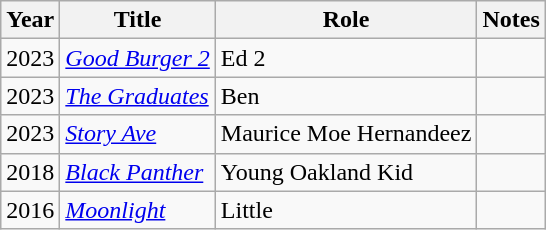<table class="wikitable sortable">
<tr>
<th>Year</th>
<th>Title</th>
<th>Role</th>
<th class="unsortable">Notes</th>
</tr>
<tr>
<td>2023</td>
<td><em><a href='#'>Good Burger 2</a></em></td>
<td>Ed 2</td>
<td></td>
</tr>
<tr>
<td>2023</td>
<td><em><a href='#'>The Graduates</a></em></td>
<td>Ben</td>
<td></td>
</tr>
<tr>
<td>2023</td>
<td><em><a href='#'>Story Ave</a></em></td>
<td>Maurice Moe Hernandeez</td>
<td></td>
</tr>
<tr>
<td>2018</td>
<td><a href='#'><em>Black Panther</em></a></td>
<td>Young Oakland Kid</td>
<td></td>
</tr>
<tr>
<td>2016</td>
<td><a href='#'><em>Moonlight</em></a></td>
<td>Little</td>
<td></td>
</tr>
</table>
